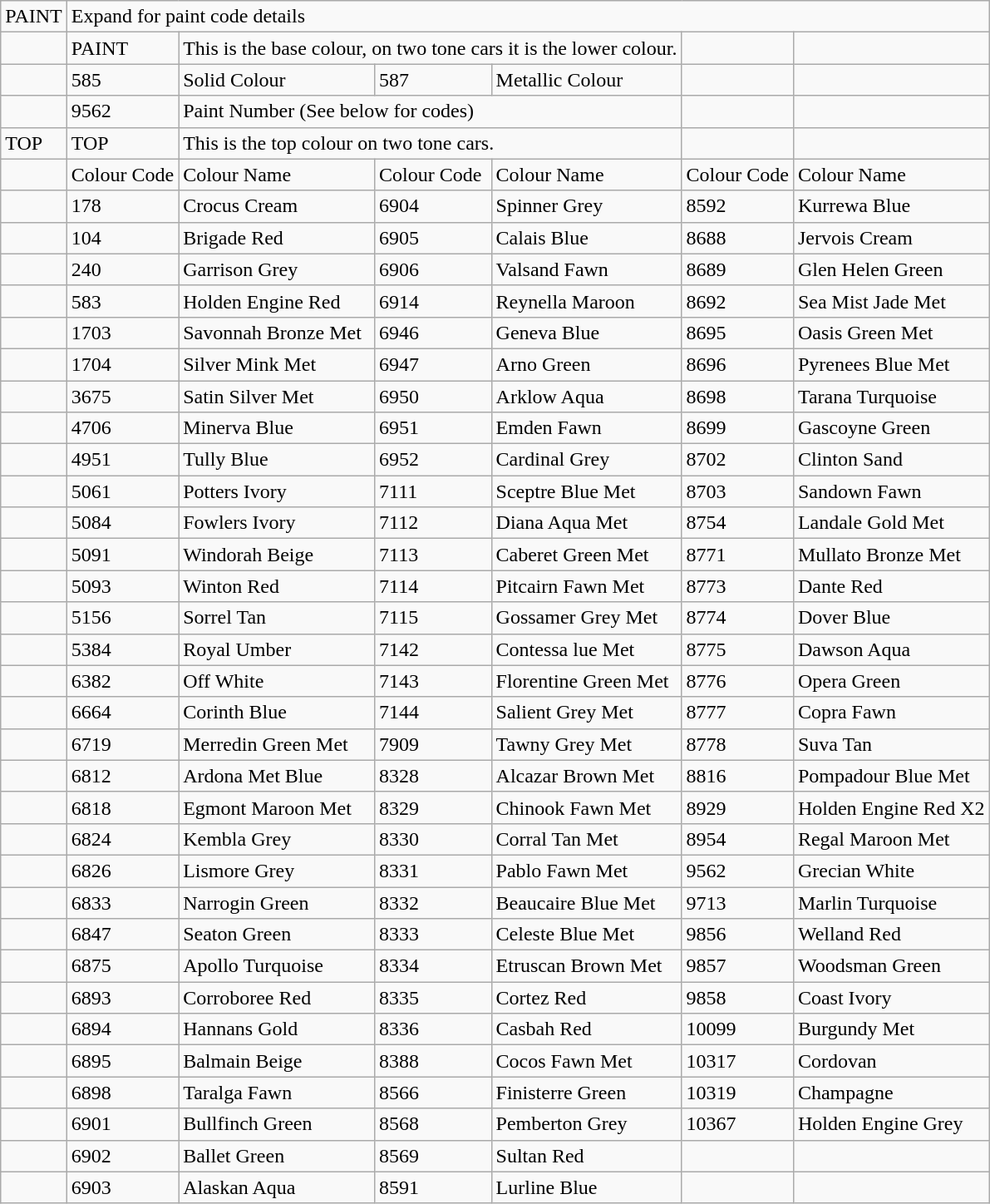<table class="wikitable mw-collapsible mw-collapsed">
<tr>
<td>PAINT</td>
<td colspan="6">Expand for paint code details</td>
</tr>
<tr>
<td></td>
<td>PAINT</td>
<td colspan="3">This is the base colour, on two tone cars it is  the lower colour.</td>
<td></td>
<td></td>
</tr>
<tr>
<td></td>
<td>585</td>
<td>Solid Colour</td>
<td>587</td>
<td>Metallic Colour</td>
<td></td>
<td></td>
</tr>
<tr>
<td></td>
<td>9562</td>
<td colspan="3">Paint Number (See below for codes)</td>
<td></td>
<td></td>
</tr>
<tr>
<td>TOP</td>
<td>TOP</td>
<td colspan="3">This is the top colour on two tone cars.</td>
<td></td>
<td></td>
</tr>
<tr>
<td></td>
<td>Colour Code</td>
<td>Colour  Name</td>
<td>Colour  Code</td>
<td>Colour  Name</td>
<td>Colour Code</td>
<td>Colour  Name</td>
</tr>
<tr>
<td></td>
<td>178</td>
<td>Crocus  Cream</td>
<td>6904</td>
<td>Spinner  Grey</td>
<td>8592</td>
<td>Kurrewa  Blue</td>
</tr>
<tr>
<td></td>
<td>104</td>
<td>Brigade  Red</td>
<td>6905</td>
<td>Calais  Blue</td>
<td>8688</td>
<td>Jervois  Cream</td>
</tr>
<tr>
<td></td>
<td>240</td>
<td>Garrison  Grey</td>
<td>6906</td>
<td>Valsand  Fawn</td>
<td>8689</td>
<td>Glen  Helen Green</td>
</tr>
<tr>
<td></td>
<td>583</td>
<td>Holden  Engine Red</td>
<td>6914</td>
<td>Reynella  Maroon</td>
<td>8692</td>
<td>Sea  Mist Jade Met</td>
</tr>
<tr>
<td></td>
<td>1703</td>
<td>Savonnah  Bronze Met</td>
<td>6946</td>
<td>Geneva  Blue</td>
<td>8695</td>
<td>Oasis  Green Met</td>
</tr>
<tr>
<td></td>
<td>1704</td>
<td>Silver  Mink Met</td>
<td>6947</td>
<td>Arno  Green</td>
<td>8696</td>
<td>Pyrenees  Blue Met</td>
</tr>
<tr>
<td></td>
<td>3675</td>
<td>Satin  Silver Met</td>
<td>6950</td>
<td>Arklow  Aqua</td>
<td>8698</td>
<td>Tarana  Turquoise</td>
</tr>
<tr>
<td></td>
<td>4706</td>
<td>Minerva  Blue</td>
<td>6951</td>
<td>Emden  Fawn</td>
<td>8699</td>
<td>Gascoyne  Green</td>
</tr>
<tr>
<td></td>
<td>4951</td>
<td>Tully  Blue</td>
<td>6952</td>
<td>Cardinal  Grey</td>
<td>8702</td>
<td>Clinton  Sand</td>
</tr>
<tr>
<td></td>
<td>5061</td>
<td>Potters  Ivory</td>
<td>7111</td>
<td>Sceptre  Blue Met</td>
<td>8703</td>
<td>Sandown  Fawn</td>
</tr>
<tr>
<td></td>
<td>5084</td>
<td>Fowlers  Ivory</td>
<td>7112</td>
<td>Diana  Aqua Met</td>
<td>8754</td>
<td>Landale  Gold Met</td>
</tr>
<tr>
<td></td>
<td>5091</td>
<td>Windorah  Beige</td>
<td>7113</td>
<td>Caberet  Green Met</td>
<td>8771</td>
<td>Mullato  Bronze Met</td>
</tr>
<tr>
<td></td>
<td>5093</td>
<td>Winton  Red</td>
<td>7114</td>
<td>Pitcairn  Fawn Met</td>
<td>8773</td>
<td>Dante  Red</td>
</tr>
<tr>
<td></td>
<td>5156</td>
<td>Sorrel  Tan</td>
<td>7115</td>
<td>Gossamer  Grey Met</td>
<td>8774</td>
<td>Dover  Blue</td>
</tr>
<tr>
<td></td>
<td>5384</td>
<td>Royal  Umber</td>
<td>7142</td>
<td>Contessa  lue Met</td>
<td>8775</td>
<td>Dawson  Aqua</td>
</tr>
<tr>
<td></td>
<td>6382</td>
<td>Off  White</td>
<td>7143</td>
<td>Florentine  Green Met</td>
<td>8776</td>
<td>Opera  Green</td>
</tr>
<tr>
<td></td>
<td>6664</td>
<td>Corinth  Blue</td>
<td>7144</td>
<td>Salient  Grey Met</td>
<td>8777</td>
<td>Copra  Fawn</td>
</tr>
<tr>
<td></td>
<td>6719</td>
<td>Merredin  Green Met</td>
<td>7909</td>
<td>Tawny  Grey Met</td>
<td>8778</td>
<td>Suva  Tan</td>
</tr>
<tr>
<td></td>
<td>6812</td>
<td>Ardona  Met Blue</td>
<td>8328</td>
<td>Alcazar  Brown Met</td>
<td>8816</td>
<td>Pompadour  Blue Met</td>
</tr>
<tr>
<td></td>
<td>6818</td>
<td>Egmont  Maroon Met</td>
<td>8329</td>
<td>Chinook  Fawn Met</td>
<td>8929</td>
<td>Holden  Engine Red X2</td>
</tr>
<tr>
<td></td>
<td>6824</td>
<td>Kembla  Grey</td>
<td>8330</td>
<td>Corral  Tan Met</td>
<td>8954</td>
<td>Regal  Maroon Met</td>
</tr>
<tr>
<td></td>
<td>6826</td>
<td>Lismore  Grey</td>
<td>8331</td>
<td>Pablo  Fawn Met</td>
<td>9562</td>
<td>Grecian  White</td>
</tr>
<tr>
<td></td>
<td>6833</td>
<td>Narrogin  Green</td>
<td>8332</td>
<td>Beaucaire  Blue Met</td>
<td>9713</td>
<td>Marlin  Turquoise</td>
</tr>
<tr>
<td></td>
<td>6847</td>
<td>Seaton  Green</td>
<td>8333</td>
<td>Celeste  Blue Met</td>
<td>9856</td>
<td>Welland  Red</td>
</tr>
<tr>
<td></td>
<td>6875</td>
<td>Apollo  Turquoise</td>
<td>8334</td>
<td>Etruscan  Brown Met</td>
<td>9857</td>
<td>Woodsman  Green</td>
</tr>
<tr>
<td></td>
<td>6893</td>
<td>Corroboree  Red</td>
<td>8335</td>
<td>Cortez  Red</td>
<td>9858</td>
<td>Coast  Ivory</td>
</tr>
<tr>
<td></td>
<td>6894</td>
<td>Hannans  Gold</td>
<td>8336</td>
<td>Casbah  Red</td>
<td>10099</td>
<td>Burgundy  Met</td>
</tr>
<tr>
<td></td>
<td>6895</td>
<td>Balmain  Beige</td>
<td>8388</td>
<td>Cocos  Fawn Met</td>
<td>10317</td>
<td>Cordovan</td>
</tr>
<tr>
<td></td>
<td>6898</td>
<td>Taralga  Fawn</td>
<td>8566</td>
<td>Finisterre  Green</td>
<td>10319</td>
<td>Champagne</td>
</tr>
<tr>
<td></td>
<td>6901</td>
<td>Bullfinch  Green</td>
<td>8568</td>
<td>Pemberton  Grey</td>
<td>10367</td>
<td>Holden  Engine Grey</td>
</tr>
<tr>
<td></td>
<td>6902</td>
<td>Ballet  Green</td>
<td>8569</td>
<td>Sultan  Red</td>
<td></td>
<td></td>
</tr>
<tr>
<td></td>
<td>6903</td>
<td>Alaskan  Aqua</td>
<td>8591</td>
<td>Lurline  Blue</td>
<td></td>
<td></td>
</tr>
</table>
